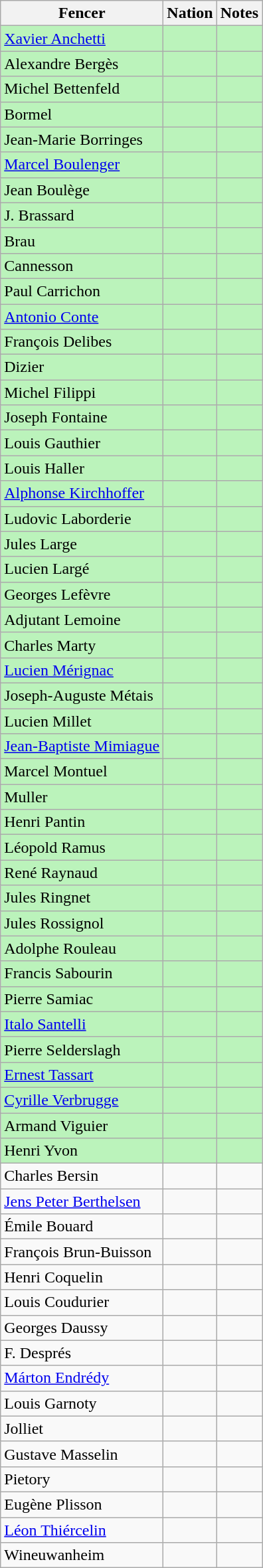<table class="wikitable sortable" style="text-align:center">
<tr>
<th>Fencer</th>
<th>Nation</th>
<th>Notes</th>
</tr>
<tr bgcolor=bbf3bb>
<td align=left><a href='#'>Xavier Anchetti</a></td>
<td align=left></td>
<td></td>
</tr>
<tr bgcolor=bbf3bb>
<td align=left>Alexandre Bergès</td>
<td align=left></td>
<td></td>
</tr>
<tr bgcolor=bbf3bb>
<td align=left>Michel Bettenfeld</td>
<td align=left></td>
<td></td>
</tr>
<tr bgcolor=bbf3bb>
<td align=left>Bormel</td>
<td align=left></td>
<td></td>
</tr>
<tr bgcolor=bbf3bb>
<td align=left>Jean-Marie Borringes</td>
<td align=left></td>
<td></td>
</tr>
<tr bgcolor=bbf3bb>
<td align=left><a href='#'>Marcel Boulenger</a></td>
<td align=left></td>
<td></td>
</tr>
<tr bgcolor=bbf3bb>
<td align=left>Jean Boulège</td>
<td align=left></td>
<td></td>
</tr>
<tr bgcolor=bbf3bb>
<td align=left>J. Brassard</td>
<td align=left></td>
<td></td>
</tr>
<tr bgcolor=bbf3bb>
<td align=left>Brau</td>
<td align=left></td>
<td></td>
</tr>
<tr bgcolor=bbf3bb>
<td align=left>Cannesson</td>
<td align=left></td>
<td></td>
</tr>
<tr bgcolor=bbf3bb>
<td align=left>Paul Carrichon</td>
<td align=left></td>
<td></td>
</tr>
<tr bgcolor=bbf3bb>
<td align=left><a href='#'>Antonio Conte</a></td>
<td align=left></td>
<td></td>
</tr>
<tr bgcolor=bbf3bb>
<td align=left>François Delibes</td>
<td align=left></td>
<td></td>
</tr>
<tr bgcolor=bbf3bb>
<td align=left>Dizier</td>
<td align=left></td>
<td></td>
</tr>
<tr bgcolor=bbf3bb>
<td align=left>Michel Filippi</td>
<td align=left></td>
<td></td>
</tr>
<tr bgcolor=bbf3bb>
<td align=left>Joseph Fontaine</td>
<td align=left></td>
<td></td>
</tr>
<tr bgcolor=bbf3bb>
<td align=left>Louis Gauthier</td>
<td align=left></td>
<td></td>
</tr>
<tr bgcolor=bbf3bb>
<td align=left>Louis Haller</td>
<td align=left></td>
<td></td>
</tr>
<tr bgcolor=bbf3bb>
<td align=left><a href='#'>Alphonse Kirchhoffer</a></td>
<td align=left></td>
<td></td>
</tr>
<tr bgcolor=bbf3bb>
<td align=left>Ludovic Laborderie</td>
<td align=left></td>
<td></td>
</tr>
<tr bgcolor=bbf3bb>
<td align=left>Jules Large</td>
<td align=left></td>
<td></td>
</tr>
<tr bgcolor=bbf3bb>
<td align=left>Lucien Largé</td>
<td align=left></td>
<td></td>
</tr>
<tr bgcolor=bbf3bb>
<td align=left>Georges Lefèvre</td>
<td align=left></td>
<td></td>
</tr>
<tr bgcolor=bbf3bb>
<td align=left>Adjutant Lemoine</td>
<td align=left></td>
<td></td>
</tr>
<tr bgcolor=bbf3bb>
<td align=left>Charles Marty</td>
<td align=left></td>
<td></td>
</tr>
<tr bgcolor=bbf3bb>
<td align=left><a href='#'>Lucien Mérignac</a></td>
<td align=left></td>
<td></td>
</tr>
<tr bgcolor=bbf3bb>
<td align=left>Joseph-Auguste Métais</td>
<td align=left></td>
<td></td>
</tr>
<tr bgcolor=bbf3bb>
<td align=left>Lucien Millet</td>
<td align=left></td>
<td></td>
</tr>
<tr bgcolor=bbf3bb>
<td align=left><a href='#'>Jean-Baptiste Mimiague</a></td>
<td align=left></td>
<td></td>
</tr>
<tr bgcolor=bbf3bb>
<td align=left>Marcel Montuel</td>
<td align=left></td>
<td></td>
</tr>
<tr bgcolor=bbf3bb>
<td align=left>Muller</td>
<td align=left></td>
<td></td>
</tr>
<tr bgcolor=bbf3bb>
<td align=left>Henri Pantin</td>
<td align=left></td>
<td></td>
</tr>
<tr bgcolor=bbf3bb>
<td align=left>Léopold Ramus</td>
<td align=left></td>
<td></td>
</tr>
<tr bgcolor=bbf3bb>
<td align=left>René Raynaud</td>
<td align=left></td>
<td></td>
</tr>
<tr bgcolor=bbf3bb>
<td align=left>Jules Ringnet</td>
<td align=left></td>
<td></td>
</tr>
<tr bgcolor=bbf3bb>
<td align=left>Jules Rossignol</td>
<td align=left></td>
<td></td>
</tr>
<tr bgcolor=bbf3bb>
<td align=left>Adolphe Rouleau</td>
<td align=left></td>
<td></td>
</tr>
<tr bgcolor=bbf3bb>
<td align=left>Francis Sabourin</td>
<td align=left></td>
<td></td>
</tr>
<tr bgcolor=bbf3bb>
<td align=left>Pierre Samiac</td>
<td align=left></td>
<td></td>
</tr>
<tr bgcolor=bbf3bb>
<td align=left><a href='#'>Italo Santelli</a></td>
<td align=left></td>
<td></td>
</tr>
<tr bgcolor=bbf3bb>
<td align=left>Pierre Selderslagh</td>
<td align=left></td>
<td></td>
</tr>
<tr bgcolor=bbf3bb>
<td align=left><a href='#'>Ernest Tassart</a></td>
<td align=left></td>
<td></td>
</tr>
<tr bgcolor=bbf3bb>
<td align=left><a href='#'>Cyrille Verbrugge</a></td>
<td align=left></td>
<td></td>
</tr>
<tr bgcolor=bbf3bb>
<td align=left>Armand Viguier</td>
<td align=left></td>
<td></td>
</tr>
<tr bgcolor=bbf3bb>
<td align=left>Henri Yvon</td>
<td align=left></td>
<td></td>
</tr>
<tr>
<td align=left>Charles Bersin</td>
<td align=left></td>
<td></td>
</tr>
<tr>
<td align=left><a href='#'>Jens Peter Berthelsen</a></td>
<td align=left></td>
<td></td>
</tr>
<tr>
<td align=left>Émile Bouard</td>
<td align=left></td>
<td></td>
</tr>
<tr>
<td align=left>François Brun-Buisson</td>
<td align=left></td>
<td></td>
</tr>
<tr>
<td align=left>Henri Coquelin</td>
<td align=left></td>
<td></td>
</tr>
<tr>
<td align=left>Louis Coudurier</td>
<td align=left></td>
<td></td>
</tr>
<tr>
<td align=left>Georges Daussy</td>
<td align=left></td>
<td></td>
</tr>
<tr>
<td align=left>F. Després</td>
<td align=left></td>
<td></td>
</tr>
<tr>
<td align=left><a href='#'>Márton Endrédy</a></td>
<td align=left></td>
<td></td>
</tr>
<tr>
<td align=left>Louis Garnoty</td>
<td align=left></td>
<td></td>
</tr>
<tr>
<td align=left>Jolliet</td>
<td align=left></td>
<td></td>
</tr>
<tr>
<td align=left>Gustave Masselin</td>
<td align=left></td>
<td></td>
</tr>
<tr>
<td align=left>Pietory</td>
<td align=left></td>
<td></td>
</tr>
<tr>
<td align=left>Eugène Plisson</td>
<td align=left></td>
<td></td>
</tr>
<tr>
<td align=left><a href='#'>Léon Thiércelin</a></td>
<td align=left></td>
<td></td>
</tr>
<tr>
<td align=left>Wineuwanheim</td>
<td align=left></td>
<td></td>
</tr>
</table>
